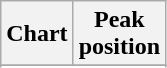<table class="wikitable sortable">
<tr>
<th>Chart</th>
<th>Peak<br>position</th>
</tr>
<tr>
</tr>
<tr>
</tr>
<tr>
</tr>
</table>
